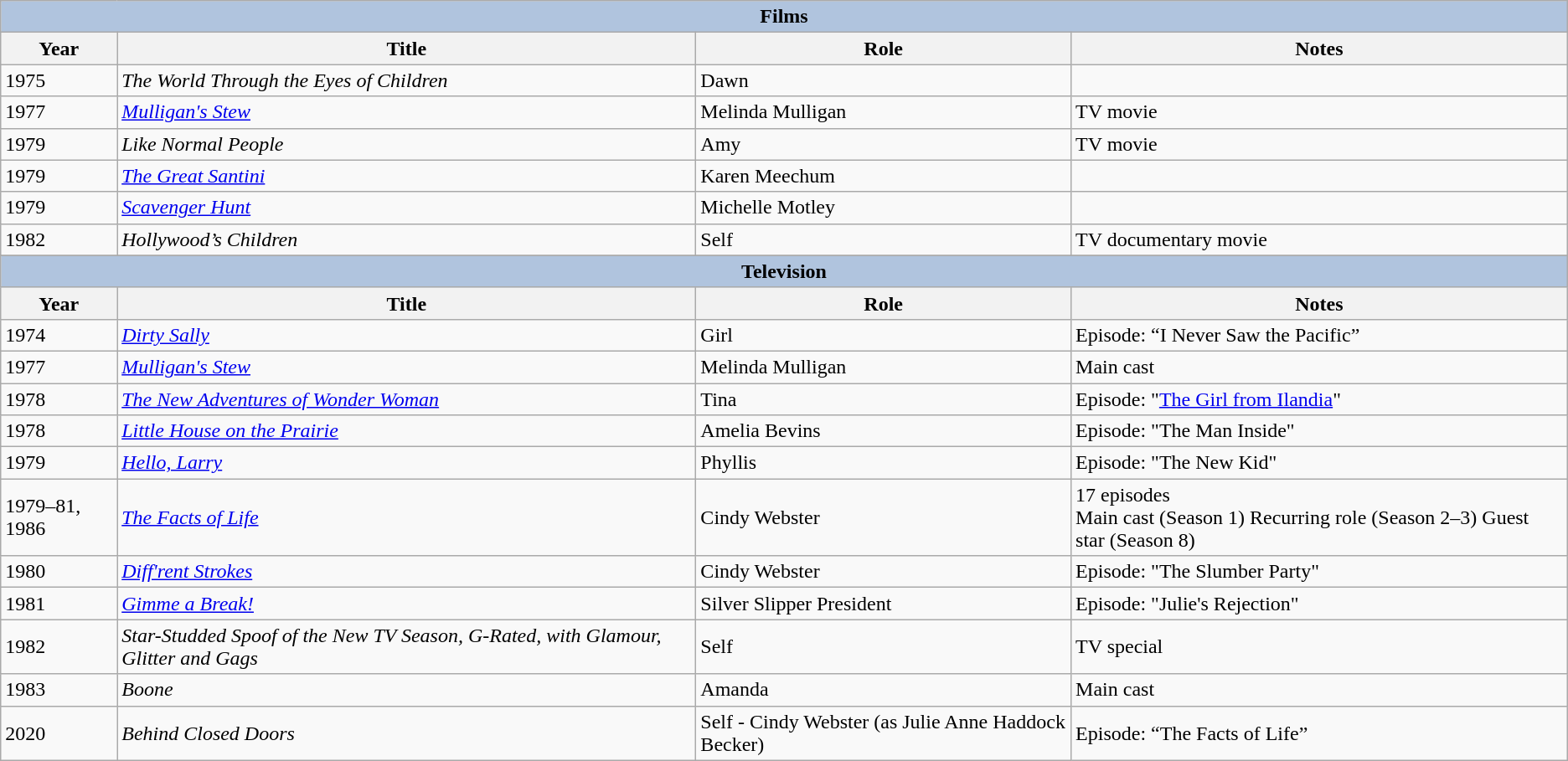<table class="wikitable">
<tr>
<th colspan="4" style="background: LightSteelBlue;">Films</th>
</tr>
<tr>
<th>Year</th>
<th>Title</th>
<th>Role</th>
<th>Notes</th>
</tr>
<tr>
<td>1975</td>
<td><em>The World Through the Eyes of Children</em></td>
<td>Dawn</td>
<td></td>
</tr>
<tr>
<td>1977</td>
<td><em><a href='#'>Mulligan's Stew</a></em></td>
<td>Melinda Mulligan</td>
<td>TV movie</td>
</tr>
<tr>
<td>1979</td>
<td><em>Like Normal People</em></td>
<td>Amy</td>
<td>TV movie</td>
</tr>
<tr>
<td>1979</td>
<td><em><a href='#'>The Great Santini</a></em></td>
<td>Karen Meechum</td>
<td></td>
</tr>
<tr>
<td>1979</td>
<td><em><a href='#'>Scavenger Hunt</a></em></td>
<td>Michelle Motley</td>
<td></td>
</tr>
<tr>
<td>1982</td>
<td><em>Hollywood’s Children</em></td>
<td>Self</td>
<td>TV documentary movie</td>
</tr>
<tr>
</tr>
<tr>
<th colspan="4" style="background: LightSteelBlue;">Television</th>
</tr>
<tr>
<th>Year</th>
<th>Title</th>
<th>Role</th>
<th>Notes</th>
</tr>
<tr>
<td>1974</td>
<td><em><a href='#'>Dirty Sally</a></em></td>
<td>Girl</td>
<td>Episode: “I Never Saw the Pacific”</td>
</tr>
<tr>
<td>1977</td>
<td><em><a href='#'>Mulligan's Stew</a></em></td>
<td>Melinda Mulligan</td>
<td>Main cast</td>
</tr>
<tr>
<td>1978</td>
<td><em><a href='#'>The New Adventures of Wonder Woman</a></em></td>
<td>Tina</td>
<td>Episode: "<a href='#'>The Girl from Ilandia</a>"</td>
</tr>
<tr>
<td>1978</td>
<td><em><a href='#'>Little House on the Prairie</a></em></td>
<td>Amelia Bevins</td>
<td>Episode: "The Man Inside"</td>
</tr>
<tr>
<td>1979</td>
<td><em><a href='#'>Hello, Larry</a></em></td>
<td>Phyllis</td>
<td>Episode: "The New Kid"</td>
</tr>
<tr>
<td>1979–81, 1986</td>
<td><em><a href='#'>The Facts of Life</a></em></td>
<td>Cindy Webster</td>
<td>17 episodes <br> Main cast (Season 1) Recurring role (Season 2–3) Guest star (Season 8)</td>
</tr>
<tr>
<td>1980</td>
<td><em><a href='#'>Diff'rent Strokes</a></em></td>
<td>Cindy Webster</td>
<td>Episode: "The Slumber Party"</td>
</tr>
<tr>
<td>1981</td>
<td><em><a href='#'>Gimme a Break!</a></em></td>
<td>Silver Slipper President</td>
<td>Episode: "Julie's Rejection"</td>
</tr>
<tr>
<td>1982</td>
<td><em>Star-Studded Spoof of the New TV Season, G-Rated, with Glamour, Glitter and Gags</em></td>
<td>Self</td>
<td>TV special</td>
</tr>
<tr>
<td>1983</td>
<td><em>Boone</em></td>
<td>Amanda</td>
<td>Main cast</td>
</tr>
<tr>
<td>2020</td>
<td><em>Behind Closed Doors</em></td>
<td>Self - Cindy Webster (as Julie Anne Haddock Becker)</td>
<td>Episode: “The Facts of Life”</td>
</tr>
</table>
